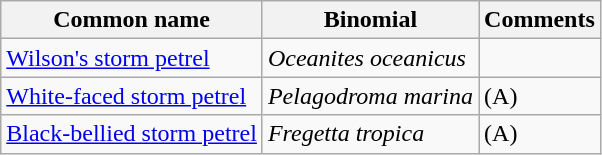<table class="wikitable">
<tr>
<th>Common name</th>
<th>Binomial</th>
<th>Comments</th>
</tr>
<tr>
<td><a href='#'>Wilson's storm petrel</a></td>
<td><em>Oceanites oceanicus</em></td>
<td></td>
</tr>
<tr>
<td><a href='#'>White-faced storm petrel</a></td>
<td><em>Pelagodroma marina</em></td>
<td>(A)</td>
</tr>
<tr>
<td><a href='#'>Black-bellied storm petrel</a></td>
<td><em>Fregetta tropica</em></td>
<td>(A)</td>
</tr>
</table>
